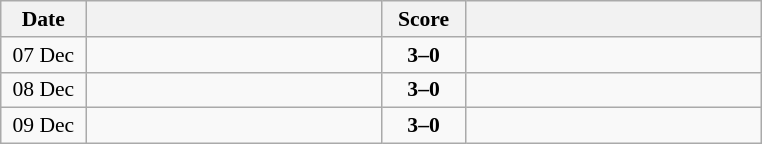<table class="wikitable" style="text-align: center; font-size:90% ">
<tr>
<th width="50">Date</th>
<th align="right" width="190"></th>
<th width="50">Score</th>
<th align="left" width="190"></th>
</tr>
<tr>
<td>07 Dec</td>
<td align=right><strong></strong></td>
<td align=center><strong>3–0</strong></td>
<td align=left></td>
</tr>
<tr>
<td>08 Dec</td>
<td align=right><strong></strong></td>
<td align=center><strong>3–0</strong></td>
<td align=left></td>
</tr>
<tr>
<td>09 Dec</td>
<td align=right><strong></strong></td>
<td align=center><strong>3–0</strong></td>
<td align=left></td>
</tr>
</table>
